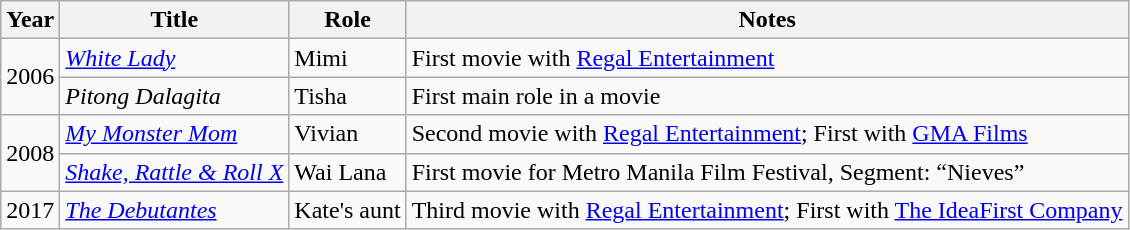<table class="wikitable">
<tr>
<th>Year</th>
<th>Title</th>
<th>Role</th>
<th>Notes</th>
</tr>
<tr>
<td rowspan="2">2006</td>
<td><em><a href='#'>White Lady</a></em></td>
<td>Mimi</td>
<td>First movie with <a href='#'>Regal Entertainment</a></td>
</tr>
<tr>
<td><em>Pitong Dalagita</em></td>
<td>Tisha</td>
<td>First main role in a movie</td>
</tr>
<tr>
<td rowspan="2">2008</td>
<td><em><a href='#'>My Monster Mom</a></em></td>
<td>Vivian</td>
<td>Second movie with <a href='#'>Regal Entertainment</a>; First with <a href='#'>GMA Films</a></td>
</tr>
<tr>
<td><em><a href='#'>Shake, Rattle & Roll X</a></em></td>
<td>Wai Lana</td>
<td>First movie for Metro Manila Film Festival, Segment: “Nieves”</td>
</tr>
<tr>
<td>2017</td>
<td><em><a href='#'>The Debutantes</a></em></td>
<td>Kate's aunt</td>
<td>Third movie with <a href='#'>Regal Entertainment</a>; First with <a href='#'>The IdeaFirst Company</a></td>
</tr>
</table>
